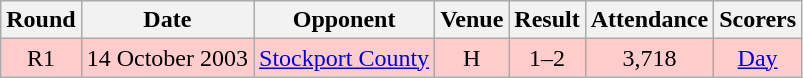<table class= "wikitable " style="font-size:100%; text-align:center">
<tr>
<th>Round</th>
<th>Date</th>
<th>Opponent</th>
<th>Venue</th>
<th>Result</th>
<th>Attendance</th>
<th>Scorers</th>
</tr>
<tr style="background: #FFCCCC;">
<td>R1</td>
<td>14 October 2003</td>
<td><a href='#'>Stockport County</a></td>
<td>H</td>
<td>1–2</td>
<td>3,718</td>
<td><a href='#'>Day</a></td>
</tr>
</table>
